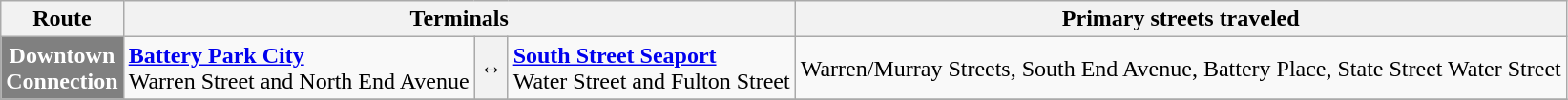<table class=wikitable style="font-size: 100%;" |>
<tr>
<th>Route</th>
<th colspan=3>Terminals</th>
<th>Primary streets traveled</th>
</tr>
<tr>
<td style="background:gray; color:white" align="center" valign=top><span><strong>Downtown<br>Connection</strong></span></td>
<td><strong><a href='#'>Battery Park City</a></strong><br>Warren Street and North End Avenue</td>
<th><span>↔</span></th>
<td><strong><a href='#'>South Street Seaport</a></strong><br>Water Street and Fulton Street</td>
<td>Warren/Murray Streets, South End Avenue, Battery Place, State Street Water Street</td>
</tr>
<tr>
</tr>
</table>
